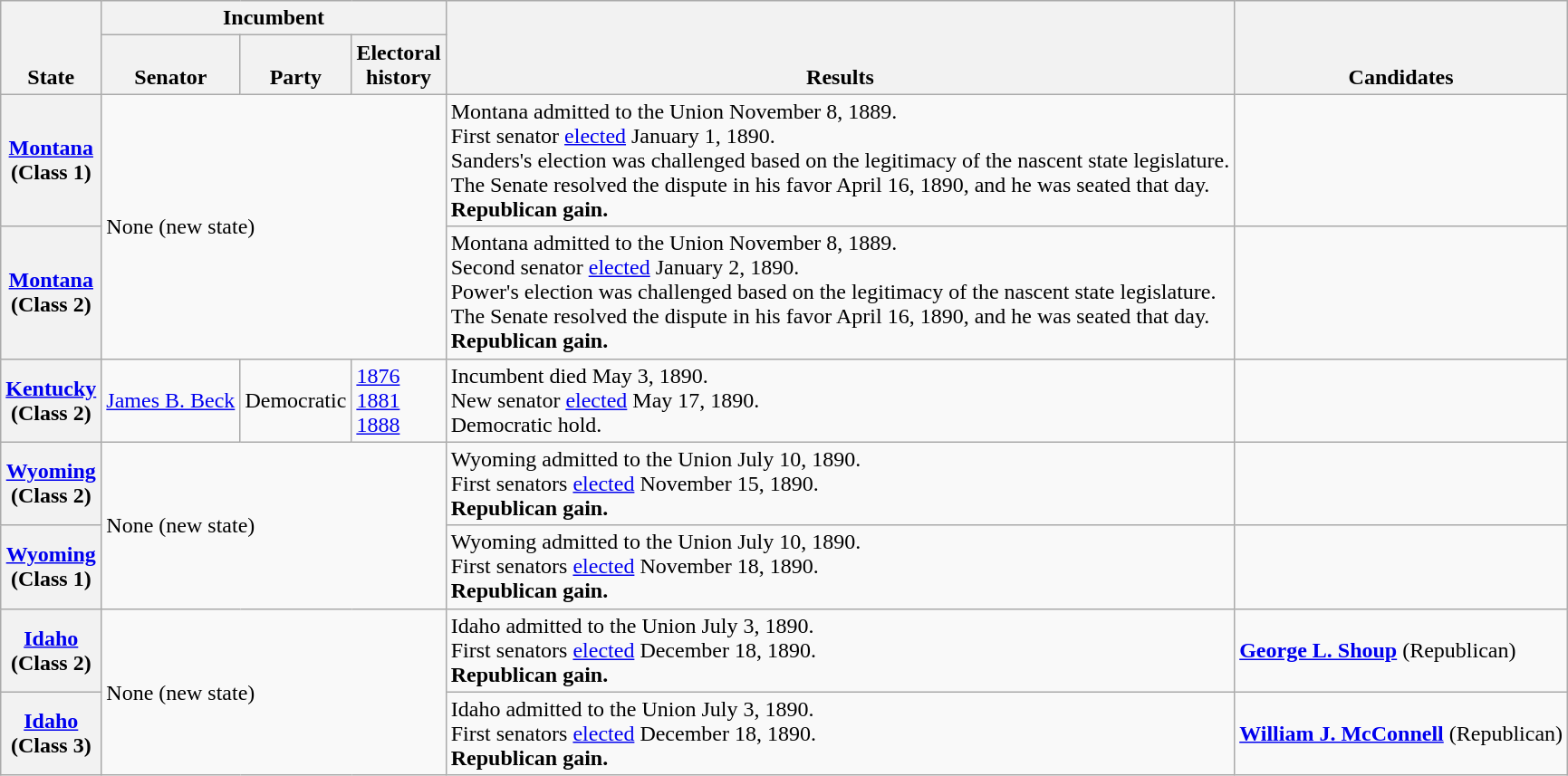<table class=wikitable>
<tr valign=bottom>
<th rowspan=2>State</th>
<th colspan=3>Incumbent</th>
<th rowspan=2>Results</th>
<th rowspan=2>Candidates</th>
</tr>
<tr valign=bottom>
<th>Senator</th>
<th>Party</th>
<th>Electoral<br>history</th>
</tr>
<tr>
<th><a href='#'>Montana</a><br>(Class 1)</th>
<td colspan=3 rowspan=2>None (new state)</td>
<td>Montana admitted to the Union November 8, 1889.<br>First senator <a href='#'>elected</a> January 1, 1890.<br>Sanders's election was challenged based on the legitimacy of the nascent state legislature.<br>The Senate resolved the dispute in his favor April 16, 1890, and he was seated that day.<br><strong>Republican gain.</strong></td>
<td nowrap></td>
</tr>
<tr>
<th><a href='#'>Montana</a><br>(Class 2)</th>
<td>Montana admitted to the Union November 8, 1889.<br>Second senator <a href='#'>elected</a> January 2, 1890.<br>Power's election was challenged based on the legitimacy of the nascent state legislature.<br>The Senate resolved the dispute in his favor April 16, 1890, and he was seated that day.<br><strong>Republican gain.</strong></td>
<td nowrap></td>
</tr>
<tr>
<th><a href='#'>Kentucky</a><br>(Class 2)</th>
<td><a href='#'>James B. Beck</a></td>
<td>Democratic</td>
<td nowrap><a href='#'>1876</a><br><a href='#'>1881</a><br><a href='#'>1888</a></td>
<td>Incumbent died May 3, 1890.<br>New senator <a href='#'>elected</a> May 17, 1890.<br>Democratic hold.</td>
<td nowrap></td>
</tr>
<tr>
<th><a href='#'>Wyoming</a><br>(Class 2)</th>
<td colspan=3 rowspan=2>None (new state)</td>
<td>Wyoming admitted to the Union July 10, 1890.<br>First senators <a href='#'>elected</a> November 15, 1890.<br><strong>Republican gain.</strong></td>
<td nowrap></td>
</tr>
<tr>
<th><a href='#'>Wyoming</a><br>(Class 1)</th>
<td>Wyoming admitted to the Union July 10, 1890.<br>First senators <a href='#'>elected</a> November 18, 1890.<br><strong>Republican gain.</strong></td>
<td nowrap></td>
</tr>
<tr>
<th><a href='#'>Idaho</a><br>(Class 2)</th>
<td colspan=3 rowspan=2>None (new state)</td>
<td>Idaho admitted to the Union July 3, 1890.<br>First senators <a href='#'>elected</a> December 18, 1890.<br><strong>Republican gain.</strong></td>
<td nowrap> <strong><a href='#'>George L. Shoup</a></strong> (Republican)<br></td>
</tr>
<tr>
<th><a href='#'>Idaho</a><br>(Class 3)</th>
<td>Idaho admitted to the Union July 3, 1890.<br>First senators <a href='#'>elected</a> December 18, 1890.<br><strong>Republican gain.</strong></td>
<td nowrap> <strong><a href='#'>William J. McConnell</a></strong> (Republican)<br></td>
</tr>
</table>
